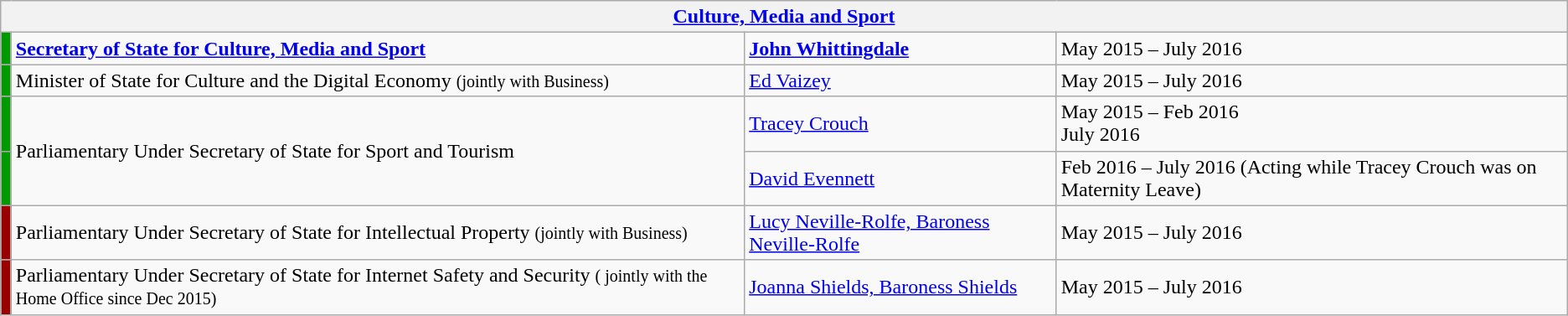<table class="wikitable">
<tr>
<th colspan=4><a href='#'>Culture, Media and Sport</a></th>
</tr>
<tr>
<td style="width:1px; background:#090;"></td>
<td><strong><a href='#'>Secretary of State for Culture, Media and Sport</a></strong></td>
<td><strong><a href='#'>John Whittingdale</a></strong></td>
<td>May 2015 – July 2016</td>
</tr>
<tr>
<td style="width:1px; background:#090;"></td>
<td>Minister of State for Culture and the Digital Economy <small>(jointly with Business)</small></td>
<td><a href='#'>Ed Vaizey</a></td>
<td>May 2015 – July 2016</td>
</tr>
<tr>
<td style="width:1px; background:#090;"></td>
<td rowspan="2">Parliamentary Under Secretary of State for Sport and Tourism</td>
<td><a href='#'>Tracey Crouch</a></td>
<td>May 2015 – Feb 2016<br>July 2016</td>
</tr>
<tr>
<td style=" width:1px; background:#090;"></td>
<td><a href='#'>David Evennett</a></td>
<td>Feb 2016 – July 2016 (Acting while Tracey Crouch was on Maternity Leave)</td>
</tr>
<tr>
<td style="width:1px; background:#900;"></td>
<td>Parliamentary Under Secretary of State for Intellectual Property <small>(jointly with Business)</small></td>
<td><a href='#'>Lucy Neville-Rolfe, Baroness Neville-Rolfe</a></td>
<td>May 2015 – July 2016</td>
</tr>
<tr>
<td style="width:1px; background:#900;"></td>
<td>Parliamentary Under Secretary of State for Internet Safety and Security <small>( jointly with the Home Office since Dec 2015)</small></td>
<td><a href='#'>Joanna Shields, Baroness Shields</a></td>
<td>May 2015 – July 2016</td>
</tr>
</table>
